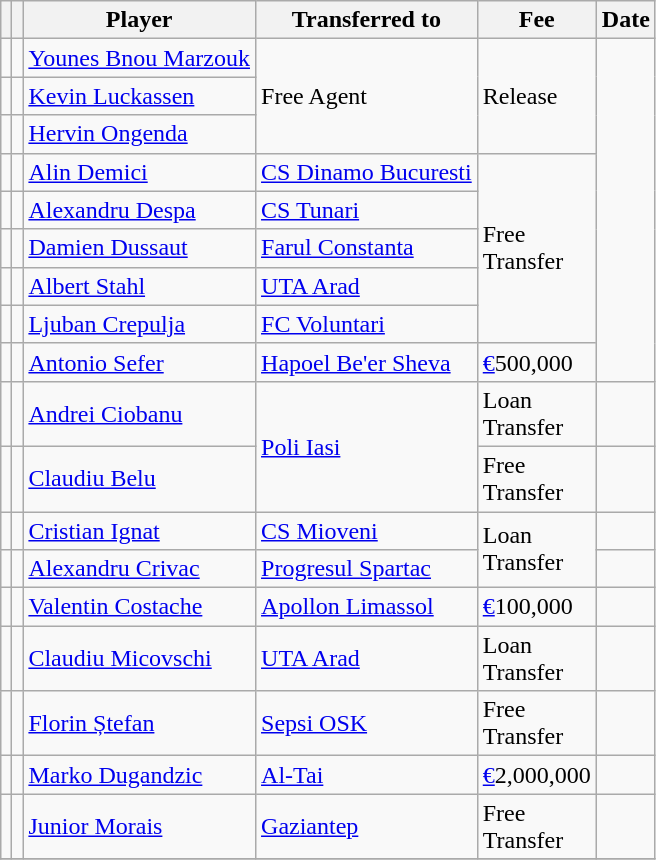<table class="wikitable plainrowheaders sortable">
<tr>
<th></th>
<th></th>
<th scope=col><strong>Player</strong></th>
<th><strong>Transferred to</strong></th>
<th !scope=col; style="width: 65px;"><strong>Fee</strong></th>
<th scope=col><strong>Date</strong></th>
</tr>
<tr>
<td align=center></td>
<td align=center></td>
<td> <a href='#'>Younes Bnou Marzouk</a></td>
<td rowspan=3>Free Agent</td>
<td rowspan=3>Release</td>
<td rowspan=9></td>
</tr>
<tr>
<td align=center></td>
<td align=center></td>
<td> <a href='#'>Kevin Luckassen</a></td>
</tr>
<tr>
<td align=center></td>
<td align=center></td>
<td> <a href='#'>Hervin Ongenda</a></td>
</tr>
<tr>
<td align=center></td>
<td align=center></td>
<td> <a href='#'>Alin Demici</a></td>
<td> <a href='#'>CS Dinamo Bucuresti</a></td>
<td rowspan=5>Free Transfer</td>
</tr>
<tr>
<td align=center></td>
<td align=center></td>
<td> <a href='#'>Alexandru Despa</a></td>
<td> <a href='#'>CS Tunari</a></td>
</tr>
<tr>
<td align=center></td>
<td align=center></td>
<td> <a href='#'>Damien Dussaut</a></td>
<td> <a href='#'>Farul Constanta</a></td>
</tr>
<tr>
<td align=center></td>
<td align=center></td>
<td> <a href='#'>Albert Stahl</a></td>
<td> <a href='#'>UTA Arad</a></td>
</tr>
<tr>
<td align=center></td>
<td align=center></td>
<td> <a href='#'>Ljuban Crepulja</a></td>
<td> <a href='#'>FC Voluntari</a></td>
</tr>
<tr>
<td align=center></td>
<td align=center></td>
<td> <a href='#'>Antonio Sefer</a></td>
<td> <a href='#'>Hapoel Be'er Sheva</a></td>
<td><a href='#'>€</a>500,000</td>
</tr>
<tr>
<td align=center></td>
<td align=center></td>
<td> <a href='#'>Andrei Ciobanu</a></td>
<td rowspan=2> <a href='#'>Poli Iasi</a></td>
<td>Loan Transfer</td>
<td></td>
</tr>
<tr>
<td align=center></td>
<td align=center></td>
<td> <a href='#'>Claudiu Belu</a></td>
<td>Free Transfer</td>
<td rowspan=1></td>
</tr>
<tr>
<td align=center></td>
<td align=center></td>
<td> <a href='#'>Cristian Ignat</a></td>
<td> <a href='#'>CS Mioveni</a></td>
<td rowspan=2>Loan Transfer</td>
<td></td>
</tr>
<tr>
<td align=center></td>
<td align=center></td>
<td> <a href='#'>Alexandru Crivac</a></td>
<td> <a href='#'>Progresul Spartac</a></td>
<td></td>
</tr>
<tr>
<td align=center></td>
<td align=center></td>
<td> <a href='#'>Valentin Costache</a></td>
<td> <a href='#'>Apollon Limassol</a></td>
<td><a href='#'>€</a>100,000</td>
<td></td>
</tr>
<tr>
<td align=center></td>
<td align=center></td>
<td> <a href='#'>Claudiu Micovschi</a></td>
<td> <a href='#'>UTA Arad</a></td>
<td>Loan Transfer</td>
<td></td>
</tr>
<tr>
<td align=center></td>
<td align=center></td>
<td> <a href='#'>Florin Ștefan</a></td>
<td> <a href='#'>Sepsi OSK</a></td>
<td>Free Transfer</td>
<td></td>
</tr>
<tr>
<td align=center></td>
<td align=center></td>
<td> <a href='#'>Marko Dugandzic</a></td>
<td> <a href='#'>Al-Tai</a></td>
<td><a href='#'>€</a>2,000,000</td>
<td></td>
</tr>
<tr>
<td align=center></td>
<td align=center></td>
<td> <a href='#'>Junior Morais</a></td>
<td> <a href='#'>Gaziantep</a></td>
<td>Free Transfer</td>
<td></td>
</tr>
<tr>
</tr>
</table>
